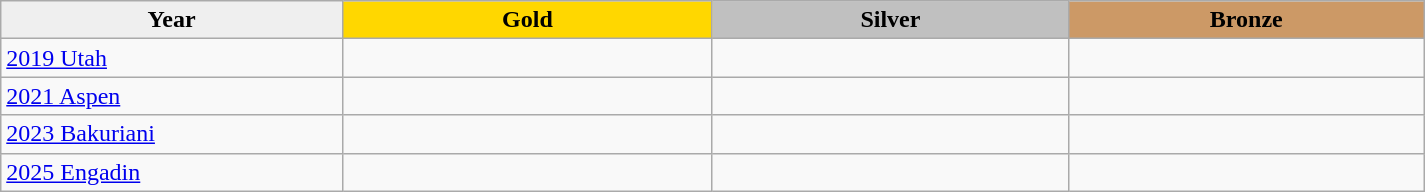<table class="wikitable sortable" style="width:950px;">
<tr>
<th style="width:24%; background:#efefef;">Year</th>
<th style="width:26%; background:gold">Gold</th>
<th style="width:25%; background:silver">Silver</th>
<th style="width:25%; background:#CC9966">Bronze</th>
</tr>
<tr>
<td><a href='#'>2019 Utah</a></td>
<td></td>
<td></td>
<td></td>
</tr>
<tr>
<td><a href='#'>2021 Aspen</a></td>
<td></td>
<td></td>
<td></td>
</tr>
<tr>
<td><a href='#'>2023 Bakuriani</a></td>
<td></td>
<td></td>
<td></td>
</tr>
<tr>
<td><a href='#'>2025 Engadin</a></td>
<td></td>
<td></td>
<td></td>
</tr>
</table>
